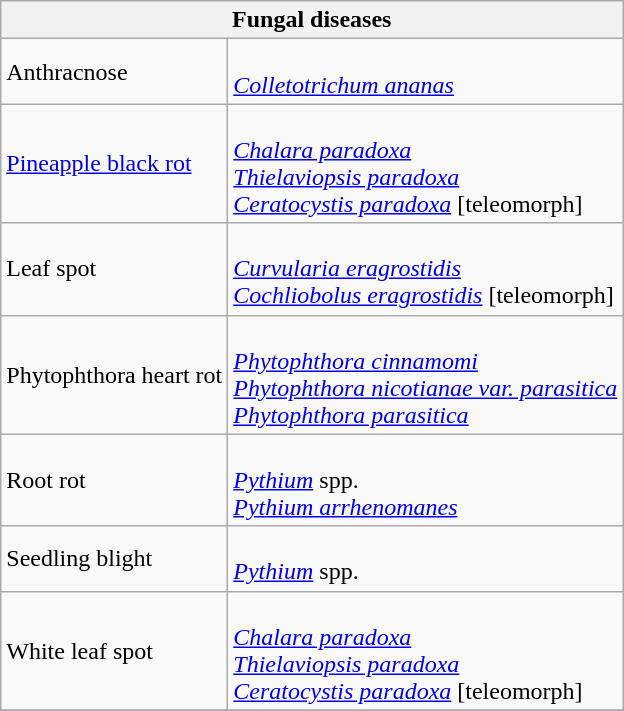<table class="wikitable" style="clear">
<tr>
<th colspan=2><strong>Fungal diseases</strong><br></th>
</tr>
<tr>
<td>Anthracnose</td>
<td><br><em><a href='#'>Colletotrichum ananas</a></em></td>
</tr>
<tr>
<td><a href='#'>Pineapple black rot</a></td>
<td><br><em><a href='#'>Chalara paradoxa</a></em> <br>
 <em><a href='#'>Thielaviopsis paradoxa</a></em><br>
<em><a href='#'>Ceratocystis paradoxa</a></em> [teleomorph]</td>
</tr>
<tr>
<td>Leaf spot</td>
<td><br><em><a href='#'>Curvularia eragrostidis</a></em><br>
<em><a href='#'>Cochliobolus eragrostidis</a></em> [teleomorph]</td>
</tr>
<tr>
<td>Phytophthora heart rot</td>
<td><br><em><a href='#'>Phytophthora cinnamomi</a></em><br>
<em><a href='#'>Phytophthora nicotianae var. parasitica</a></em> <br>
 <em><a href='#'>Phytophthora parasitica</a></em></td>
</tr>
<tr>
<td>Root rot</td>
<td><br><em><a href='#'>Pythium</a></em> spp. <br>
<em><a href='#'>Pythium arrhenomanes</a></em></td>
</tr>
<tr>
<td>Seedling blight</td>
<td><br><em><a href='#'>Pythium</a></em> spp.</td>
</tr>
<tr>
<td>White leaf spot</td>
<td><br><em><a href='#'>Chalara paradoxa</a></em> <br>
 <em><a href='#'>Thielaviopsis paradoxa</a></em><br>
<em><a href='#'>Ceratocystis paradoxa</a></em> [teleomorph]</td>
</tr>
<tr>
</tr>
</table>
